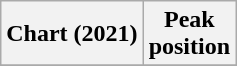<table class="wikitable sortable plainrowheaders" style="text-align:center">
<tr>
<th scope="col">Chart (2021)</th>
<th scope="col">Peak<br>position</th>
</tr>
<tr>
</tr>
</table>
